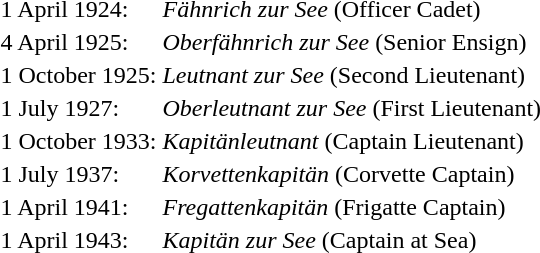<table style="background: transparent;">
<tr>
<td>1 April 1924:</td>
<td><em>Fähnrich zur See</em> (Officer Cadet)</td>
</tr>
<tr>
<td>4 April 1925:</td>
<td><em>Oberfähnrich zur See</em> (Senior Ensign)</td>
</tr>
<tr>
<td>1 October 1925:</td>
<td><em>Leutnant zur See</em> (Second Lieutenant)</td>
</tr>
<tr>
<td>1 July 1927:</td>
<td><em>Oberleutnant zur See</em> (First Lieutenant)</td>
</tr>
<tr>
<td>1 October 1933:</td>
<td><em>Kapitänleutnant</em> (Captain Lieutenant)</td>
</tr>
<tr>
<td>1 July 1937:</td>
<td><em>Korvettenkapitän</em> (Corvette Captain)</td>
</tr>
<tr>
<td>1 April 1941:</td>
<td><em>Fregattenkapitän</em> (Frigatte Captain)</td>
</tr>
<tr>
<td>1 April 1943:</td>
<td><em>Kapitän zur See</em> (Captain at Sea)</td>
</tr>
</table>
